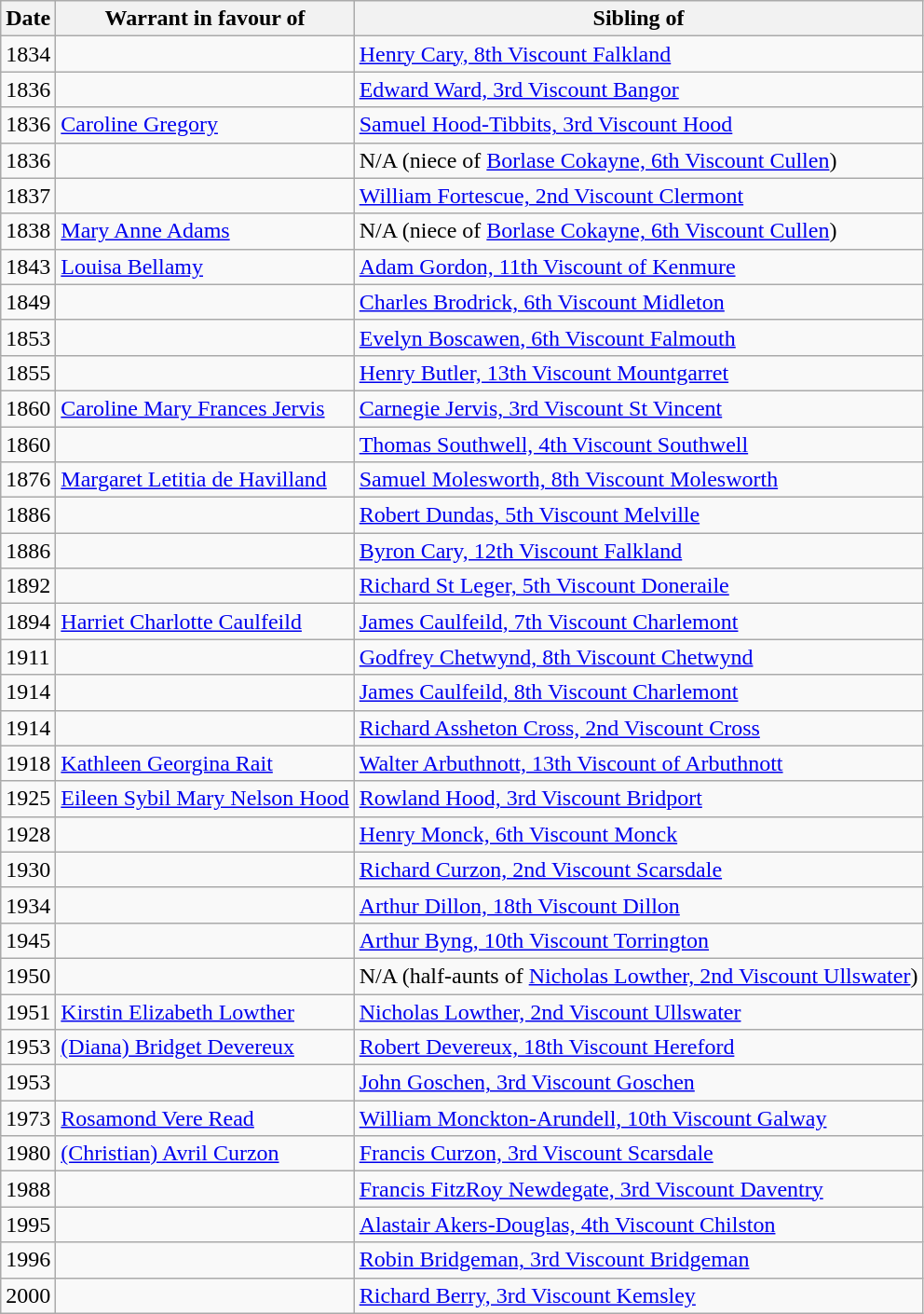<table class="wikitable">
<tr>
<th>Date</th>
<th>Warrant in favour of</th>
<th>Sibling of</th>
</tr>
<tr>
<td>1834</td>
<td></td>
<td><a href='#'>Henry Cary, 8th Viscount Falkland</a></td>
</tr>
<tr>
<td>1836</td>
<td></td>
<td><a href='#'>Edward Ward, 3rd Viscount Bangor</a></td>
</tr>
<tr>
<td>1836</td>
<td><a href='#'>Caroline Gregory</a></td>
<td><a href='#'>Samuel Hood-Tibbits, 3rd Viscount Hood</a></td>
</tr>
<tr>
<td>1836</td>
<td></td>
<td>N/A (niece of <a href='#'>Borlase Cokayne, 6th Viscount Cullen</a>)</td>
</tr>
<tr>
<td>1837</td>
<td></td>
<td><a href='#'>William Fortescue, 2nd Viscount Clermont</a></td>
</tr>
<tr>
<td>1838</td>
<td><a href='#'>Mary Anne Adams</a></td>
<td>N/A (niece of <a href='#'>Borlase Cokayne, 6th Viscount Cullen</a>)</td>
</tr>
<tr>
<td>1843</td>
<td><a href='#'>Louisa Bellamy</a></td>
<td><a href='#'>Adam Gordon, 11th Viscount of Kenmure</a></td>
</tr>
<tr>
<td>1849</td>
<td></td>
<td><a href='#'>Charles Brodrick, 6th Viscount Midleton</a></td>
</tr>
<tr>
<td>1853</td>
<td></td>
<td><a href='#'>Evelyn Boscawen, 6th Viscount Falmouth</a></td>
</tr>
<tr>
<td>1855</td>
<td></td>
<td><a href='#'>Henry Butler, 13th Viscount Mountgarret</a></td>
</tr>
<tr>
<td>1860</td>
<td><a href='#'>Caroline Mary Frances Jervis</a></td>
<td><a href='#'>Carnegie Jervis, 3rd Viscount St Vincent</a></td>
</tr>
<tr>
<td>1860</td>
<td></td>
<td><a href='#'>Thomas Southwell, 4th Viscount Southwell</a></td>
</tr>
<tr>
<td>1876</td>
<td><a href='#'>Margaret Letitia de Havilland</a></td>
<td><a href='#'>Samuel Molesworth, 8th Viscount Molesworth</a></td>
</tr>
<tr>
<td>1886</td>
<td></td>
<td><a href='#'>Robert Dundas, 5th Viscount Melville</a></td>
</tr>
<tr>
<td>1886</td>
<td></td>
<td><a href='#'>Byron Cary, 12th Viscount Falkland</a></td>
</tr>
<tr>
<td>1892</td>
<td></td>
<td><a href='#'>Richard St Leger, 5th Viscount Doneraile</a></td>
</tr>
<tr>
<td>1894</td>
<td><a href='#'>Harriet Charlotte Caulfeild</a></td>
<td><a href='#'>James Caulfeild, 7th Viscount Charlemont</a></td>
</tr>
<tr>
<td>1911</td>
<td></td>
<td><a href='#'>Godfrey Chetwynd, 8th Viscount Chetwynd</a></td>
</tr>
<tr>
<td>1914</td>
<td></td>
<td><a href='#'>James Caulfeild, 8th Viscount Charlemont</a></td>
</tr>
<tr>
<td>1914</td>
<td></td>
<td><a href='#'>Richard Assheton Cross, 2nd Viscount Cross</a></td>
</tr>
<tr>
<td>1918</td>
<td><a href='#'>Kathleen Georgina Rait</a></td>
<td><a href='#'>Walter Arbuthnott, 13th Viscount of Arbuthnott</a></td>
</tr>
<tr>
<td>1925</td>
<td><a href='#'>Eileen Sybil Mary Nelson Hood</a></td>
<td><a href='#'>Rowland Hood, 3rd Viscount Bridport</a></td>
</tr>
<tr>
<td>1928</td>
<td></td>
<td><a href='#'>Henry Monck, 6th Viscount Monck</a></td>
</tr>
<tr>
<td>1930</td>
<td></td>
<td><a href='#'>Richard Curzon, 2nd Viscount Scarsdale</a></td>
</tr>
<tr>
<td>1934</td>
<td></td>
<td><a href='#'>Arthur Dillon, 18th Viscount Dillon</a></td>
</tr>
<tr>
<td>1945</td>
<td></td>
<td><a href='#'>Arthur Byng, 10th Viscount Torrington</a></td>
</tr>
<tr>
<td>1950</td>
<td></td>
<td>N/A (half-aunts of <a href='#'>Nicholas Lowther, 2nd Viscount Ullswater</a>)</td>
</tr>
<tr>
<td>1951</td>
<td><a href='#'>Kirstin Elizabeth Lowther</a></td>
<td><a href='#'>Nicholas Lowther, 2nd Viscount Ullswater</a></td>
</tr>
<tr>
<td>1953</td>
<td><a href='#'>(Diana) Bridget Devereux</a></td>
<td><a href='#'>Robert Devereux, 18th Viscount Hereford</a></td>
</tr>
<tr>
<td>1953</td>
<td></td>
<td><a href='#'>John Goschen, 3rd Viscount Goschen</a></td>
</tr>
<tr>
<td>1973</td>
<td><a href='#'>Rosamond Vere Read</a></td>
<td><a href='#'>William Monckton-Arundell, 10th Viscount Galway</a></td>
</tr>
<tr>
<td>1980</td>
<td><a href='#'>(Christian) Avril Curzon</a></td>
<td><a href='#'>Francis Curzon, 3rd Viscount Scarsdale</a></td>
</tr>
<tr>
<td>1988</td>
<td></td>
<td><a href='#'>Francis FitzRoy Newdegate, 3rd Viscount Daventry</a></td>
</tr>
<tr>
<td>1995</td>
<td></td>
<td><a href='#'>Alastair Akers-Douglas, 4th Viscount Chilston</a></td>
</tr>
<tr>
<td>1996</td>
<td></td>
<td><a href='#'>Robin Bridgeman, 3rd Viscount Bridgeman</a></td>
</tr>
<tr>
<td>2000</td>
<td></td>
<td><a href='#'>Richard Berry, 3rd Viscount Kemsley</a></td>
</tr>
</table>
